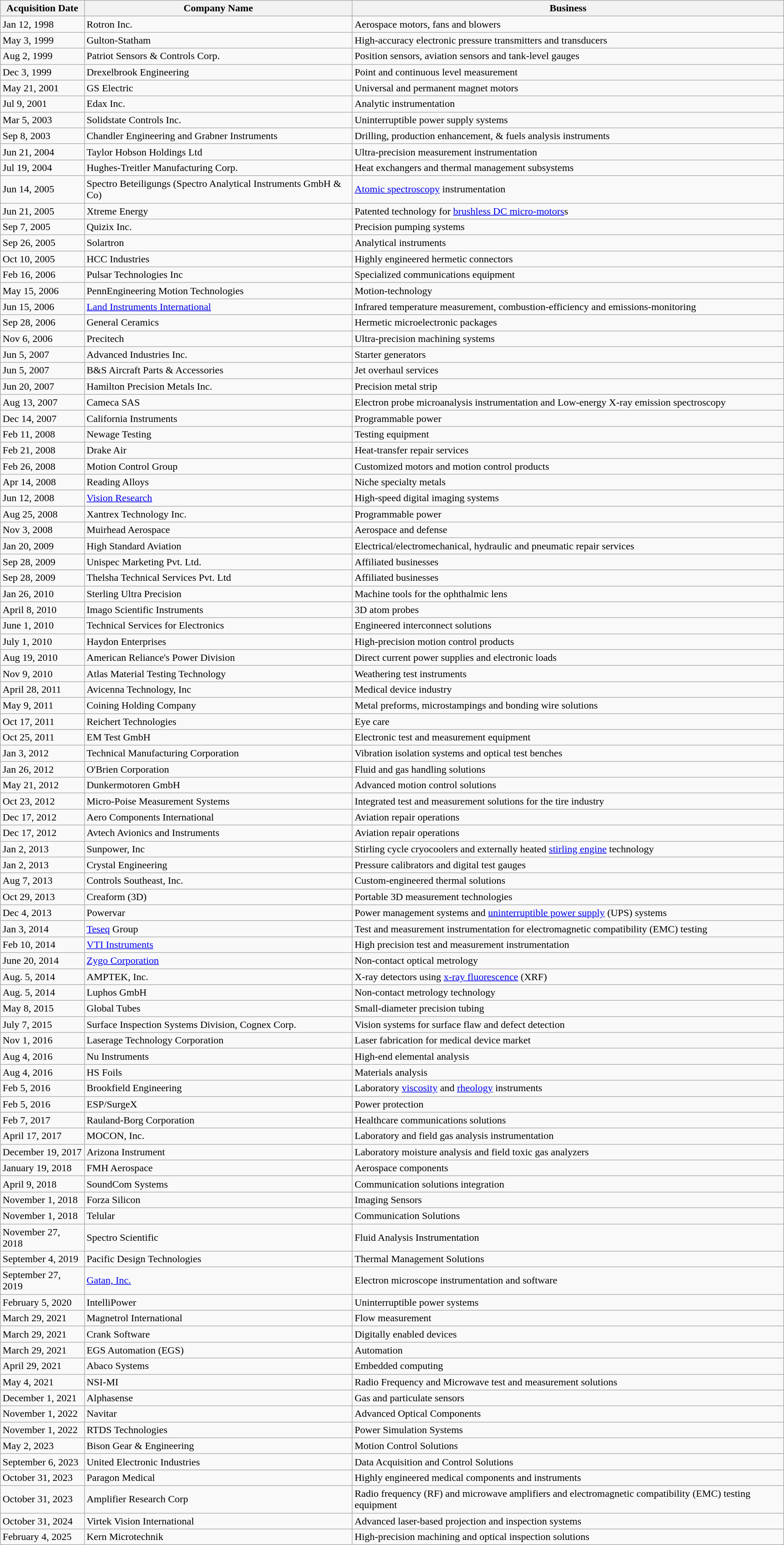<table class="wikitable">
<tr>
<th>Acquisition Date</th>
<th>Company Name</th>
<th>Business</th>
</tr>
<tr>
<td>Jan 12, 1998</td>
<td>Rotron Inc.</td>
<td>Aerospace motors, fans and blowers</td>
</tr>
<tr>
<td>May 3, 1999</td>
<td>Gulton-Statham</td>
<td>High-accuracy electronic pressure transmitters and transducers</td>
</tr>
<tr>
<td>Aug 2, 1999</td>
<td>Patriot Sensors & Controls Corp.</td>
<td>Position sensors, aviation sensors and tank-level gauges</td>
</tr>
<tr>
<td>Dec 3, 1999</td>
<td>Drexelbrook Engineering</td>
<td>Point and continuous level measurement</td>
</tr>
<tr>
<td>May 21, 2001</td>
<td>GS Electric</td>
<td>Universal and permanent magnet motors</td>
</tr>
<tr>
<td>Jul 9, 2001</td>
<td>Edax Inc.</td>
<td>Analytic instrumentation</td>
</tr>
<tr>
<td>Mar 5, 2003</td>
<td>Solidstate Controls Inc.</td>
<td>Uninterruptible power supply systems</td>
</tr>
<tr>
<td>Sep 8, 2003</td>
<td>Chandler Engineering and Grabner Instruments</td>
<td>Drilling, production enhancement, & fuels analysis instruments</td>
</tr>
<tr>
<td>Jun 21, 2004</td>
<td>Taylor Hobson Holdings Ltd</td>
<td>Ultra-precision measurement instrumentation</td>
</tr>
<tr>
<td>Jul 19, 2004</td>
<td>Hughes-Treitler Manufacturing Corp.</td>
<td>Heat exchangers and thermal management subsystems</td>
</tr>
<tr>
<td>Jun 14, 2005</td>
<td>Spectro Beteiligungs (Spectro Analytical Instruments GmbH  & Co)</td>
<td><a href='#'>Atomic spectroscopy</a> instrumentation</td>
</tr>
<tr>
<td>Jun 21, 2005</td>
<td>Xtreme Energy</td>
<td>Patented technology for <a href='#'>brushless DC micro-motors</a>s</td>
</tr>
<tr>
<td>Sep 7, 2005</td>
<td>Quizix Inc.</td>
<td>Precision pumping systems</td>
</tr>
<tr>
<td>Sep 26, 2005</td>
<td>Solartron</td>
<td>Analytical instruments</td>
</tr>
<tr>
<td>Oct 10, 2005</td>
<td>HCC Industries</td>
<td>Highly engineered hermetic connectors</td>
</tr>
<tr>
<td>Feb 16, 2006</td>
<td>Pulsar Technologies Inc</td>
<td>Specialized communications equipment</td>
</tr>
<tr>
<td>May 15, 2006</td>
<td>PennEngineering Motion Technologies</td>
<td>Motion-technology</td>
</tr>
<tr>
<td>Jun 15, 2006</td>
<td><a href='#'>Land Instruments International</a></td>
<td>Infrared temperature measurement, combustion-efficiency and emissions-monitoring</td>
</tr>
<tr>
<td>Sep 28, 2006</td>
<td>General Ceramics</td>
<td>Hermetic microelectronic packages</td>
</tr>
<tr>
<td>Nov 6, 2006</td>
<td>Precitech</td>
<td>Ultra-precision machining systems</td>
</tr>
<tr>
<td>Jun 5, 2007</td>
<td>Advanced Industries Inc.</td>
<td>Starter generators</td>
</tr>
<tr>
<td>Jun 5, 2007</td>
<td>B&S Aircraft Parts & Accessories</td>
<td>Jet overhaul services</td>
</tr>
<tr>
<td>Jun 20, 2007</td>
<td>Hamilton Precision Metals Inc.</td>
<td>Precision metal strip</td>
</tr>
<tr>
<td>Aug 13, 2007</td>
<td>Cameca SAS</td>
<td>Electron probe microanalysis instrumentation and Low-energy X-ray emission spectroscopy</td>
</tr>
<tr>
<td>Dec 14, 2007</td>
<td>California Instruments</td>
<td>Programmable power</td>
</tr>
<tr>
<td>Feb 11, 2008</td>
<td>Newage Testing</td>
<td>Testing equipment</td>
</tr>
<tr>
<td>Feb 21, 2008</td>
<td>Drake Air</td>
<td>Heat-transfer repair services</td>
</tr>
<tr>
<td>Feb 26, 2008</td>
<td>Motion Control Group</td>
<td>Customized motors and motion control products</td>
</tr>
<tr>
<td>Apr 14, 2008</td>
<td>Reading Alloys</td>
<td>Niche specialty metals</td>
</tr>
<tr>
<td>Jun 12, 2008</td>
<td><a href='#'>Vision Research</a></td>
<td>High-speed digital imaging systems</td>
</tr>
<tr>
<td>Aug 25, 2008</td>
<td>Xantrex Technology Inc.</td>
<td>Programmable power</td>
</tr>
<tr>
<td>Nov 3, 2008</td>
<td>Muirhead Aerospace</td>
<td>Aerospace and defense</td>
</tr>
<tr>
<td>Jan 20, 2009</td>
<td>High Standard Aviation</td>
<td>Electrical/electromechanical, hydraulic and pneumatic repair services</td>
</tr>
<tr>
<td>Sep 28, 2009</td>
<td>Unispec Marketing Pvt. Ltd.</td>
<td>Affiliated businesses</td>
</tr>
<tr>
<td>Sep 28, 2009</td>
<td>Thelsha Technical Services Pvt. Ltd</td>
<td>Affiliated businesses</td>
</tr>
<tr>
<td>Jan 26, 2010</td>
<td>Sterling Ultra Precision</td>
<td>Machine tools for the ophthalmic lens</td>
</tr>
<tr>
<td>April 8, 2010</td>
<td>Imago Scientific Instruments</td>
<td>3D atom probes</td>
</tr>
<tr>
<td>June 1, 2010</td>
<td>Technical Services for Electronics</td>
<td>Engineered interconnect solutions</td>
</tr>
<tr>
<td>July 1, 2010</td>
<td>Haydon Enterprises</td>
<td>High-precision motion control products</td>
</tr>
<tr>
<td>Aug 19, 2010</td>
<td>American Reliance's Power Division</td>
<td>Direct current power supplies and electronic loads</td>
</tr>
<tr>
<td>Nov 9, 2010</td>
<td>Atlas Material Testing Technology</td>
<td>Weathering test instruments</td>
</tr>
<tr>
<td>April 28, 2011</td>
<td>Avicenna Technology, Inc</td>
<td>Medical device industry</td>
</tr>
<tr>
<td>May 9, 2011</td>
<td>Coining Holding Company</td>
<td>Metal preforms, microstampings and bonding wire solutions</td>
</tr>
<tr>
<td>Oct 17, 2011</td>
<td>Reichert Technologies</td>
<td>Eye care</td>
</tr>
<tr>
<td>Oct 25, 2011</td>
<td>EM Test GmbH</td>
<td>Electronic test and measurement equipment</td>
</tr>
<tr>
<td>Jan 3, 2012</td>
<td>Technical Manufacturing Corporation</td>
<td>Vibration isolation systems and optical test benches</td>
</tr>
<tr>
<td>Jan 26, 2012</td>
<td>O'Brien Corporation</td>
<td>Fluid and gas handling solutions</td>
</tr>
<tr>
<td>May 21, 2012</td>
<td>Dunkermotoren GmbH</td>
<td>Advanced motion control solutions</td>
</tr>
<tr>
<td>Oct 23, 2012</td>
<td>Micro-Poise Measurement Systems</td>
<td>Integrated test and measurement solutions for the tire industry</td>
</tr>
<tr>
<td>Dec 17, 2012</td>
<td>Aero Components International</td>
<td>Aviation repair operations</td>
</tr>
<tr>
<td>Dec 17, 2012</td>
<td>Avtech Avionics and Instruments</td>
<td>Aviation repair operations</td>
</tr>
<tr>
<td>Jan 2, 2013</td>
<td>Sunpower, Inc</td>
<td>Stirling cycle cryocoolers and externally heated <a href='#'>stirling engine</a> technology</td>
</tr>
<tr>
<td>Jan 2, 2013</td>
<td>Crystal Engineering</td>
<td>Pressure calibrators and digital test gauges</td>
</tr>
<tr>
<td>Aug 7, 2013</td>
<td>Controls Southeast, Inc.</td>
<td>Custom-engineered thermal solutions</td>
</tr>
<tr>
<td>Oct 29, 2013</td>
<td>Creaform (3D)</td>
<td>Portable 3D measurement technologies</td>
</tr>
<tr>
<td>Dec 4, 2013</td>
<td>Powervar</td>
<td>Power management systems and <a href='#'>uninterruptible power supply</a> (UPS) systems</td>
</tr>
<tr>
<td>Jan 3, 2014</td>
<td><a href='#'>Teseq</a>  Group</td>
<td>Test and measurement instrumentation for electromagnetic compatibility (EMC) testing</td>
</tr>
<tr>
<td>Feb 10, 2014</td>
<td><a href='#'>VTI Instruments</a></td>
<td>High precision test and measurement instrumentation</td>
</tr>
<tr>
<td>June 20, 2014</td>
<td><a href='#'>Zygo Corporation</a></td>
<td>Non-contact optical metrology</td>
</tr>
<tr>
<td>Aug. 5, 2014</td>
<td>AMPTEK, Inc.</td>
<td>X-ray detectors using <a href='#'>x-ray fluorescence</a> (XRF)</td>
</tr>
<tr>
<td>Aug. 5, 2014</td>
<td>Luphos GmbH</td>
<td>Non-contact metrology technology</td>
</tr>
<tr>
<td>May 8, 2015</td>
<td>Global Tubes</td>
<td>Small-diameter precision tubing</td>
</tr>
<tr>
<td>July 7, 2015</td>
<td>Surface Inspection Systems Division, Cognex Corp.</td>
<td>Vision systems for surface flaw and defect detection</td>
</tr>
<tr>
<td>Nov 1, 2016</td>
<td>Laserage Technology Corporation</td>
<td>Laser fabrication for medical device market</td>
</tr>
<tr>
<td>Aug 4, 2016</td>
<td>Nu Instruments</td>
<td>High-end elemental analysis</td>
</tr>
<tr>
<td>Aug 4, 2016</td>
<td>HS Foils</td>
<td>Materials analysis</td>
</tr>
<tr>
<td>Feb 5, 2016</td>
<td>Brookfield Engineering</td>
<td>Laboratory <a href='#'>viscosity</a> and <a href='#'>rheology</a> instruments</td>
</tr>
<tr>
<td>Feb 5, 2016</td>
<td>ESP/SurgeX</td>
<td>Power protection</td>
</tr>
<tr>
<td>Feb 7, 2017</td>
<td>Rauland-Borg Corporation</td>
<td>Healthcare communications solutions</td>
</tr>
<tr>
<td>April 17, 2017</td>
<td>MOCON, Inc.</td>
<td>Laboratory and field gas analysis instrumentation</td>
</tr>
<tr>
<td>December 19, 2017</td>
<td>Arizona Instrument</td>
<td>Laboratory moisture analysis and field toxic gas analyzers</td>
</tr>
<tr>
<td>January 19, 2018</td>
<td>FMH Aerospace</td>
<td>Aerospace components</td>
</tr>
<tr>
<td>April 9, 2018</td>
<td>SoundCom Systems</td>
<td>Communication solutions integration</td>
</tr>
<tr>
<td>November 1, 2018</td>
<td>Forza Silicon</td>
<td>Imaging Sensors</td>
</tr>
<tr>
<td>November 1, 2018</td>
<td>Telular</td>
<td>Communication Solutions</td>
</tr>
<tr>
<td>November 27, 2018</td>
<td>Spectro Scientific</td>
<td>Fluid Analysis Instrumentation</td>
</tr>
<tr>
<td>September 4, 2019</td>
<td>Pacific Design Technologies</td>
<td>Thermal Management Solutions</td>
</tr>
<tr>
<td>September 27, 2019</td>
<td><a href='#'>Gatan, Inc.</a></td>
<td>Electron microscope instrumentation and software</td>
</tr>
<tr>
<td>February 5, 2020</td>
<td>IntelliPower</td>
<td>Uninterruptible power systems</td>
</tr>
<tr>
<td>March 29, 2021</td>
<td>Magnetrol International</td>
<td>Flow measurement</td>
</tr>
<tr>
<td>March 29, 2021</td>
<td>Crank Software</td>
<td>Digitally enabled devices</td>
</tr>
<tr>
<td>March 29, 2021</td>
<td>EGS Automation (EGS)</td>
<td>Automation</td>
</tr>
<tr>
<td>April 29, 2021</td>
<td>Abaco Systems</td>
<td>Embedded computing</td>
</tr>
<tr>
<td>May 4, 2021</td>
<td>NSI-MI</td>
<td>Radio Frequency and Microwave test and measurement solutions</td>
</tr>
<tr>
<td>December 1, 2021</td>
<td>Alphasense</td>
<td>Gas and particulate sensors</td>
</tr>
<tr>
<td>November 1, 2022</td>
<td>Navitar</td>
<td>Advanced Optical Components</td>
</tr>
<tr>
<td>November 1, 2022</td>
<td>RTDS Technologies</td>
<td>Power Simulation Systems</td>
</tr>
<tr>
<td>May 2, 2023</td>
<td>Bison Gear & Engineering</td>
<td>Motion Control Solutions</td>
</tr>
<tr>
<td>September 6, 2023</td>
<td>United Electronic Industries</td>
<td>Data Acquisition and Control Solutions</td>
</tr>
<tr>
<td>October 31, 2023</td>
<td>Paragon Medical</td>
<td>Highly engineered medical components and instruments</td>
</tr>
<tr>
<td>October 31, 2023</td>
<td>Amplifier Research Corp</td>
<td>Radio frequency (RF) and microwave amplifiers and electromagnetic compatibility (EMC) testing equipment</td>
</tr>
<tr>
<td>October 31, 2024</td>
<td>Virtek Vision International</td>
<td>Advanced laser-based projection and inspection systems</td>
</tr>
<tr>
<td>February 4, 2025</td>
<td>Kern Microtechnik</td>
<td>High-precision machining and optical inspection solutions</td>
</tr>
</table>
